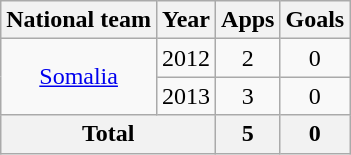<table class="wikitable" style="text-align:center">
<tr>
<th>National team</th>
<th>Year</th>
<th>Apps</th>
<th>Goals</th>
</tr>
<tr>
<td rowspan="2"><a href='#'>Somalia</a></td>
<td>2012</td>
<td>2</td>
<td>0</td>
</tr>
<tr>
<td>2013</td>
<td>3</td>
<td>0</td>
</tr>
<tr>
<th colspan=2>Total</th>
<th>5</th>
<th>0</th>
</tr>
</table>
